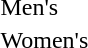<table>
<tr>
<td>Men's</td>
<td></td>
<td></td>
<td></td>
</tr>
<tr>
<td>Women's</td>
<td></td>
<td></td>
<td></td>
</tr>
</table>
